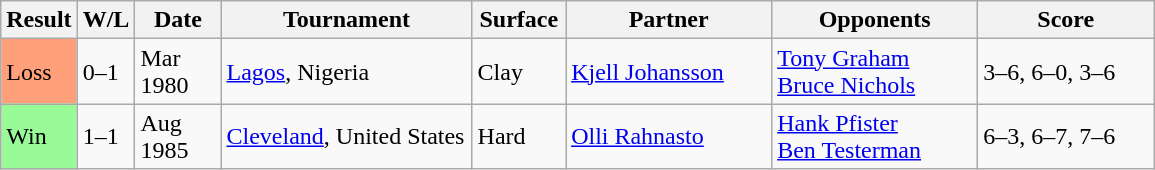<table class="sortable wikitable">
<tr>
<th>Result</th>
<th style="width:30px" class="unsortable">W/L</th>
<th style="width:50px">Date</th>
<th style="width:160px">Tournament</th>
<th style="width:55px">Surface</th>
<th style="width:130px">Partner</th>
<th style="width:130px">Opponents</th>
<th style="width:110px" class="unsortable">Score</th>
</tr>
<tr>
<td style="background:#ffa07a;">Loss</td>
<td>0–1</td>
<td>Mar 1980</td>
<td><a href='#'>Lagos</a>, Nigeria</td>
<td>Clay</td>
<td> <a href='#'>Kjell Johansson</a></td>
<td> <a href='#'>Tony Graham</a><br> <a href='#'>Bruce Nichols</a></td>
<td>3–6, 6–0, 3–6</td>
</tr>
<tr>
<td style="background:#98fb98;">Win</td>
<td>1–1</td>
<td>Aug 1985</td>
<td><a href='#'>Cleveland</a>, United States</td>
<td>Hard</td>
<td> <a href='#'>Olli Rahnasto</a></td>
<td> <a href='#'>Hank Pfister</a><br> <a href='#'>Ben Testerman</a></td>
<td>6–3, 6–7, 7–6</td>
</tr>
</table>
